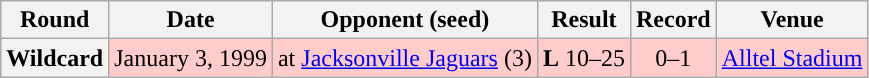<table class="wikitable" style="text-align:center">
<tr>
<th>Round</th>
<th>Date</th>
<th>Opponent (seed)</th>
<th>Result</th>
<th>Record</th>
<th>Venue</th>
</tr>
<tr style="background:#fcc">
<th>Wildcard</th>
<td>January 3, 1999</td>
<td>at <a href='#'>Jacksonville Jaguars</a> (3)</td>
<td><strong>L</strong> 10–25</td>
<td>0–1</td>
<td><a href='#'>Alltel Stadium</a></td>
</tr>
</table>
